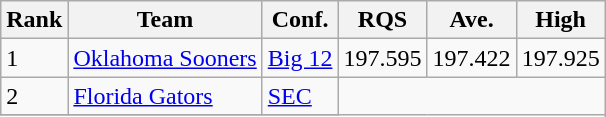<table class="wikitable">
<tr>
<th>Rank</th>
<th>Team</th>
<th>Conf.</th>
<th>RQS</th>
<th>Ave.</th>
<th>High</th>
</tr>
<tr>
<td>1</td>
<td><a href='#'>Oklahoma Sooners</a></td>
<td><a href='#'>Big 12</a></td>
<td>197.595</td>
<td>197.422</td>
<td>197.925</td>
</tr>
<tr>
<td>2</td>
<td><a href='#'>Florida Gators</a></td>
<td><a href='#'>SEC</a></td>
</tr>
<tr>
</tr>
</table>
